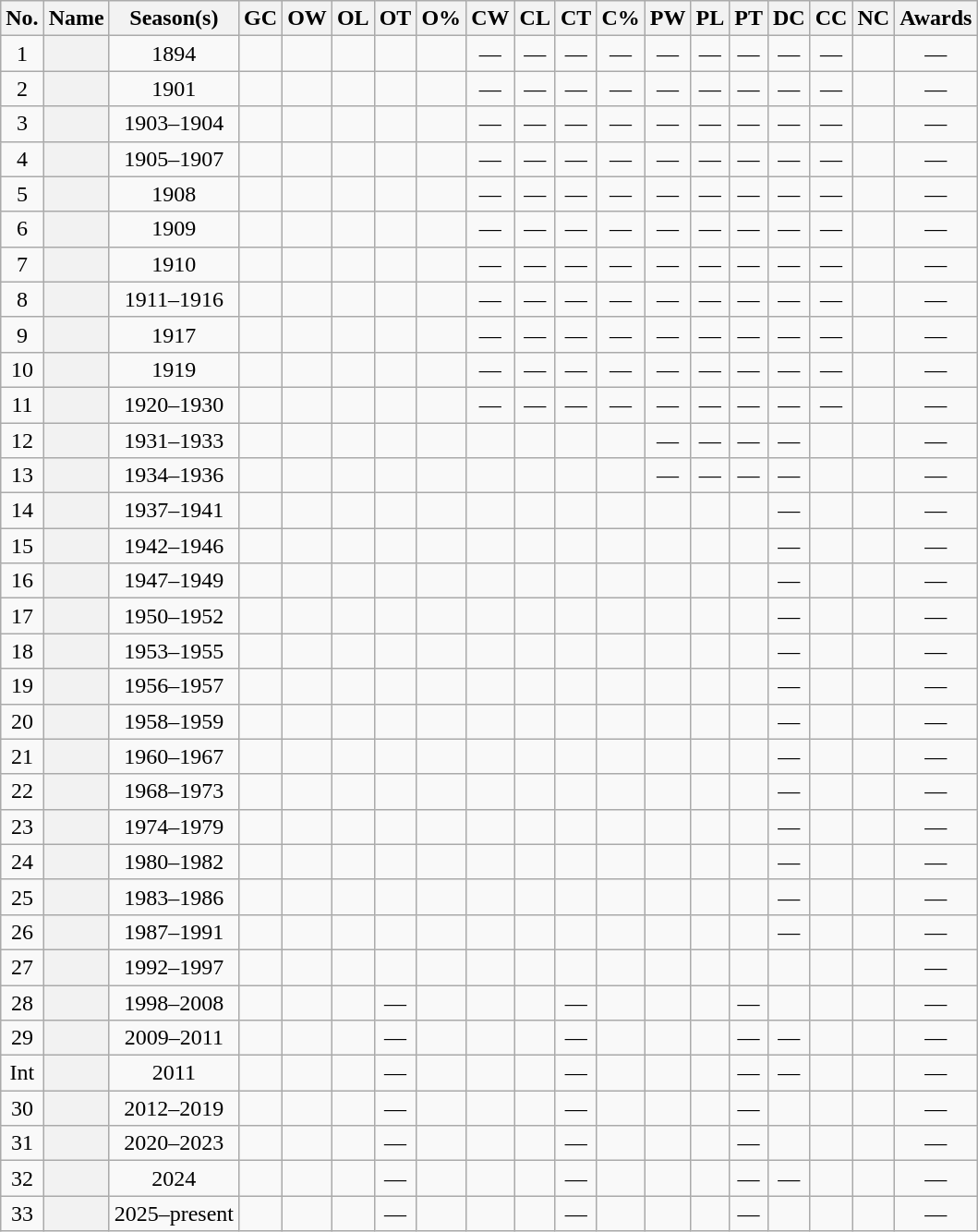<table class="wikitable sortable" style="text-align:center">
<tr>
<th scope="col" class="unsortable">No.</th>
<th scope="col">Name</th>
<th scope="col">Season(s)</th>
<th scope="col">GC</th>
<th scope="col">OW</th>
<th scope="col">OL</th>
<th scope="col">OT</th>
<th scope="col">O%</th>
<th scope="col">CW</th>
<th scope="col">CL</th>
<th scope="col">CT</th>
<th scope="col">C%</th>
<th scope="col">PW</th>
<th scope="col">PL</th>
<th scope="col">PT</th>
<th scope="col">DC</th>
<th scope="col">CC</th>
<th scope="col">NC</th>
<th scope="col" class="unsortable">Awards</th>
</tr>
<tr>
<td>1</td>
<th scope="row"></th>
<td>1894</td>
<td></td>
<td></td>
<td></td>
<td></td>
<td></td>
<td>—</td>
<td>—</td>
<td>—</td>
<td>—</td>
<td>—</td>
<td>—</td>
<td>—</td>
<td>—</td>
<td>—</td>
<td></td>
<td>—</td>
</tr>
<tr>
<td>2</td>
<th scope="row"></th>
<td>1901</td>
<td></td>
<td></td>
<td></td>
<td></td>
<td></td>
<td>—</td>
<td>—</td>
<td>—</td>
<td>—</td>
<td>—</td>
<td>—</td>
<td>—</td>
<td>—</td>
<td>—</td>
<td></td>
<td>—</td>
</tr>
<tr>
<td>3</td>
<th scope="row"></th>
<td>1903–1904</td>
<td></td>
<td></td>
<td></td>
<td></td>
<td></td>
<td>—</td>
<td>—</td>
<td>—</td>
<td>—</td>
<td>—</td>
<td>—</td>
<td>—</td>
<td>—</td>
<td>—</td>
<td></td>
<td>—</td>
</tr>
<tr>
<td>4</td>
<th scope="row"></th>
<td>1905–1907</td>
<td></td>
<td></td>
<td></td>
<td></td>
<td></td>
<td>—</td>
<td>—</td>
<td>—</td>
<td>—</td>
<td>—</td>
<td>—</td>
<td>—</td>
<td>—</td>
<td>—</td>
<td></td>
<td>—</td>
</tr>
<tr>
<td>5</td>
<th scope="row"></th>
<td>1908</td>
<td></td>
<td></td>
<td></td>
<td></td>
<td></td>
<td>—</td>
<td>—</td>
<td>—</td>
<td>—</td>
<td>—</td>
<td>—</td>
<td>—</td>
<td>—</td>
<td>—</td>
<td></td>
<td>—</td>
</tr>
<tr>
<td>6</td>
<th scope="row"></th>
<td>1909</td>
<td></td>
<td></td>
<td></td>
<td></td>
<td></td>
<td>—</td>
<td>—</td>
<td>—</td>
<td>—</td>
<td>—</td>
<td>—</td>
<td>—</td>
<td>—</td>
<td>—</td>
<td></td>
<td>—</td>
</tr>
<tr>
<td>7</td>
<th scope="row"></th>
<td>1910</td>
<td></td>
<td></td>
<td></td>
<td></td>
<td></td>
<td>—</td>
<td>—</td>
<td>—</td>
<td>—</td>
<td>—</td>
<td>—</td>
<td>—</td>
<td>—</td>
<td>—</td>
<td></td>
<td>—</td>
</tr>
<tr>
<td>8</td>
<th scope="row"></th>
<td>1911–1916</td>
<td></td>
<td></td>
<td></td>
<td></td>
<td></td>
<td>—</td>
<td>—</td>
<td>—</td>
<td>—</td>
<td>—</td>
<td>—</td>
<td>—</td>
<td>—</td>
<td>—</td>
<td></td>
<td>—</td>
</tr>
<tr>
<td>9</td>
<th scope="row"></th>
<td>1917</td>
<td></td>
<td></td>
<td></td>
<td></td>
<td></td>
<td>—</td>
<td>—</td>
<td>—</td>
<td>—</td>
<td>—</td>
<td>—</td>
<td>—</td>
<td>—</td>
<td>—</td>
<td></td>
<td>—</td>
</tr>
<tr>
<td>10</td>
<th scope="row"></th>
<td>1919</td>
<td></td>
<td></td>
<td></td>
<td></td>
<td></td>
<td>—</td>
<td>—</td>
<td>—</td>
<td>—</td>
<td>—</td>
<td>—</td>
<td>—</td>
<td>—</td>
<td>—</td>
<td></td>
<td>—</td>
</tr>
<tr>
<td>11</td>
<th scope="row"></th>
<td>1920–1930</td>
<td></td>
<td></td>
<td></td>
<td></td>
<td></td>
<td>—</td>
<td>—</td>
<td>—</td>
<td>—</td>
<td>—</td>
<td>—</td>
<td>—</td>
<td>—</td>
<td>—</td>
<td></td>
<td>—</td>
</tr>
<tr>
<td>12</td>
<th scope="row"></th>
<td>1931–1933</td>
<td></td>
<td></td>
<td></td>
<td></td>
<td></td>
<td></td>
<td></td>
<td></td>
<td></td>
<td>—</td>
<td>—</td>
<td>—</td>
<td>—</td>
<td></td>
<td></td>
<td>—</td>
</tr>
<tr>
<td>13</td>
<th scope="row"></th>
<td>1934–1936</td>
<td></td>
<td></td>
<td></td>
<td></td>
<td></td>
<td></td>
<td></td>
<td></td>
<td></td>
<td>—</td>
<td>—</td>
<td>—</td>
<td>—</td>
<td></td>
<td></td>
<td>—</td>
</tr>
<tr>
<td>14</td>
<th scope="row"></th>
<td>1937–1941</td>
<td></td>
<td></td>
<td></td>
<td></td>
<td></td>
<td></td>
<td></td>
<td></td>
<td></td>
<td></td>
<td></td>
<td></td>
<td>—</td>
<td></td>
<td></td>
<td>—</td>
</tr>
<tr>
<td>15</td>
<th scope="row"></th>
<td>1942–1946</td>
<td></td>
<td></td>
<td></td>
<td></td>
<td></td>
<td></td>
<td></td>
<td></td>
<td></td>
<td></td>
<td></td>
<td></td>
<td>—</td>
<td></td>
<td></td>
<td>—</td>
</tr>
<tr>
<td>16</td>
<th scope="row"></th>
<td>1947–1949</td>
<td></td>
<td></td>
<td></td>
<td></td>
<td></td>
<td></td>
<td></td>
<td></td>
<td></td>
<td></td>
<td></td>
<td></td>
<td>—</td>
<td></td>
<td></td>
<td>—</td>
</tr>
<tr>
<td>17</td>
<th scope="row"></th>
<td>1950–1952</td>
<td></td>
<td></td>
<td></td>
<td></td>
<td></td>
<td></td>
<td></td>
<td></td>
<td></td>
<td></td>
<td></td>
<td></td>
<td>—</td>
<td></td>
<td></td>
<td>—</td>
</tr>
<tr>
<td>18</td>
<th scope="row"></th>
<td>1953–1955</td>
<td></td>
<td></td>
<td></td>
<td></td>
<td></td>
<td></td>
<td></td>
<td></td>
<td></td>
<td></td>
<td></td>
<td></td>
<td>—</td>
<td></td>
<td></td>
<td>—</td>
</tr>
<tr>
<td>19</td>
<th scope="row"></th>
<td>1956–1957</td>
<td></td>
<td></td>
<td></td>
<td></td>
<td></td>
<td></td>
<td></td>
<td></td>
<td></td>
<td></td>
<td></td>
<td></td>
<td>—</td>
<td></td>
<td></td>
<td>—</td>
</tr>
<tr>
<td>20</td>
<th scope="row"></th>
<td>1958–1959</td>
<td></td>
<td></td>
<td></td>
<td></td>
<td></td>
<td></td>
<td></td>
<td></td>
<td></td>
<td></td>
<td></td>
<td></td>
<td>—</td>
<td></td>
<td></td>
<td>—</td>
</tr>
<tr>
<td>21</td>
<th scope="row"></th>
<td>1960–1967</td>
<td></td>
<td></td>
<td></td>
<td></td>
<td></td>
<td></td>
<td></td>
<td></td>
<td></td>
<td></td>
<td></td>
<td></td>
<td>—</td>
<td></td>
<td></td>
<td>—</td>
</tr>
<tr>
<td>22</td>
<th scope="row"></th>
<td>1968–1973</td>
<td></td>
<td></td>
<td></td>
<td></td>
<td></td>
<td></td>
<td></td>
<td></td>
<td></td>
<td></td>
<td></td>
<td></td>
<td>—</td>
<td></td>
<td></td>
<td>—</td>
</tr>
<tr>
<td>23</td>
<th scope="row"></th>
<td>1974–1979</td>
<td></td>
<td></td>
<td></td>
<td></td>
<td></td>
<td></td>
<td></td>
<td></td>
<td></td>
<td></td>
<td></td>
<td></td>
<td>—</td>
<td></td>
<td></td>
<td>—</td>
</tr>
<tr>
<td>24</td>
<th scope="row"></th>
<td>1980–1982</td>
<td></td>
<td></td>
<td></td>
<td></td>
<td></td>
<td></td>
<td></td>
<td></td>
<td></td>
<td></td>
<td></td>
<td></td>
<td>—</td>
<td></td>
<td></td>
<td>—</td>
</tr>
<tr>
<td>25</td>
<th scope="row"></th>
<td>1983–1986</td>
<td></td>
<td></td>
<td></td>
<td></td>
<td></td>
<td></td>
<td></td>
<td></td>
<td></td>
<td></td>
<td></td>
<td></td>
<td>—</td>
<td></td>
<td></td>
<td>—</td>
</tr>
<tr>
<td>26</td>
<th scope="row"></th>
<td>1987–1991</td>
<td></td>
<td></td>
<td></td>
<td></td>
<td></td>
<td></td>
<td></td>
<td></td>
<td></td>
<td></td>
<td></td>
<td></td>
<td>—</td>
<td></td>
<td></td>
<td>—</td>
</tr>
<tr>
<td>27</td>
<th scope="row"></th>
<td>1992–1997</td>
<td></td>
<td></td>
<td></td>
<td></td>
<td></td>
<td></td>
<td></td>
<td></td>
<td></td>
<td></td>
<td></td>
<td></td>
<td></td>
<td></td>
<td></td>
<td>—</td>
</tr>
<tr>
<td>28</td>
<th scope="row"></th>
<td>1998–2008</td>
<td></td>
<td></td>
<td></td>
<td>—</td>
<td></td>
<td></td>
<td></td>
<td>—</td>
<td></td>
<td></td>
<td></td>
<td>—</td>
<td></td>
<td></td>
<td></td>
<td>—</td>
</tr>
<tr>
<td>29</td>
<th scope="row"></th>
<td>2009–2011</td>
<td></td>
<td></td>
<td></td>
<td>—</td>
<td></td>
<td></td>
<td></td>
<td>—</td>
<td></td>
<td></td>
<td></td>
<td>—</td>
<td>—</td>
<td></td>
<td></td>
<td>—</td>
</tr>
<tr>
<td>Int</td>
<th scope="row"><br></th>
<td>2011</td>
<td></td>
<td></td>
<td></td>
<td>—</td>
<td></td>
<td></td>
<td></td>
<td>—</td>
<td></td>
<td></td>
<td></td>
<td>—</td>
<td>—</td>
<td></td>
<td></td>
<td>—</td>
</tr>
<tr>
<td>30</td>
<th scope="row"></th>
<td>2012–2019</td>
<td></td>
<td></td>
<td></td>
<td>—</td>
<td></td>
<td></td>
<td></td>
<td>—</td>
<td></td>
<td></td>
<td></td>
<td>—</td>
<td></td>
<td></td>
<td></td>
<td>—</td>
</tr>
<tr>
<td>31</td>
<th scope="row"></th>
<td>2020–2023</td>
<td></td>
<td></td>
<td></td>
<td>—</td>
<td></td>
<td></td>
<td></td>
<td>—</td>
<td></td>
<td></td>
<td></td>
<td>—</td>
<td></td>
<td></td>
<td></td>
<td>—</td>
</tr>
<tr>
<td>32</td>
<th scope="row"></th>
<td>2024</td>
<td></td>
<td></td>
<td></td>
<td>—</td>
<td></td>
<td></td>
<td></td>
<td>—</td>
<td></td>
<td></td>
<td></td>
<td>—</td>
<td>—</td>
<td></td>
<td></td>
<td>—</td>
</tr>
<tr>
<td>33</td>
<th scope="row"></th>
<td>2025–present</td>
<td></td>
<td></td>
<td></td>
<td>—</td>
<td></td>
<td></td>
<td></td>
<td>—</td>
<td></td>
<td></td>
<td></td>
<td>—</td>
<td></td>
<td></td>
<td></td>
<td>—</td>
</tr>
</table>
